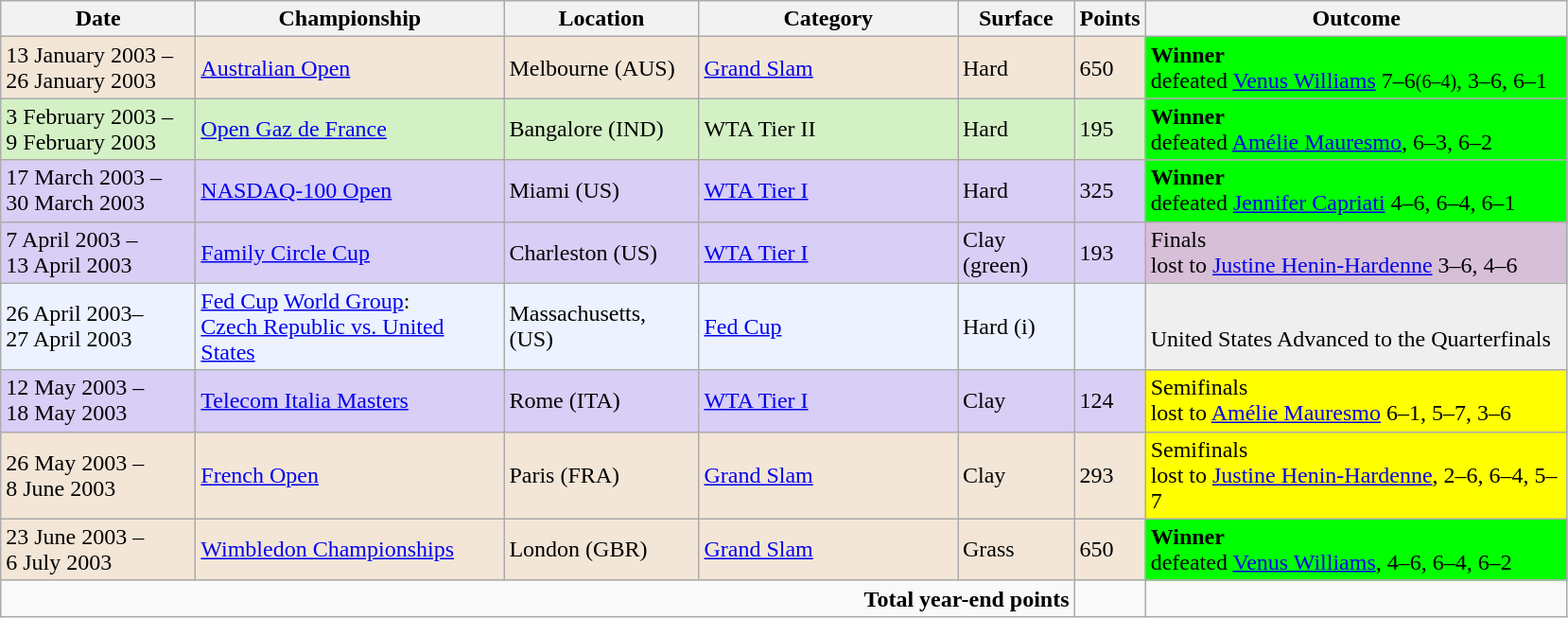<table class="wikitable">
<tr>
<th width=130>Date</th>
<th width=210>Championship</th>
<th width=130>Location</th>
<th width=175>Category</th>
<th width=75>Surface</th>
<th width=40>Points</th>
<th width=290>Outcome</th>
</tr>
<tr style="background:#f3e6d7;">
<td>13 January 2003 –<br>26 January 2003</td>
<td><a href='#'>Australian Open</a></td>
<td>Melbourne (AUS)</td>
<td><a href='#'>Grand Slam</a></td>
<td>Hard</td>
<td>650</td>
<td style="background:lime;"><strong>Winner</strong> <br>defeated <a href='#'>Venus Williams</a> 7–6<small>(6–4)</small>, 3–6, 6–1</td>
</tr>
<tr style="background:#d4f1c5;">
<td>3 February 2003 –<br>9 February 2003</td>
<td><a href='#'>Open Gaz de France</a></td>
<td>Bangalore (IND)</td>
<td>WTA Tier II</td>
<td>Hard</td>
<td>195</td>
<td style="background:lime;"><strong>Winner</strong> <br>defeated <a href='#'>Amélie Mauresmo</a>, 6–3, 6–2</td>
</tr>
<tr style="background:#d8cef6">
<td>17 March 2003 –<br>30 March 2003</td>
<td><a href='#'>NASDAQ-100 Open</a></td>
<td>Miami (US)</td>
<td><a href='#'>WTA Tier I</a></td>
<td>Hard</td>
<td>325</td>
<td style="background:lime;"><strong>Winner</strong> <br>defeated <a href='#'>Jennifer Capriati</a> 4–6, 6–4, 6–1</td>
</tr>
<tr style="background:#d8cef6">
<td>7 April 2003 –<br>13 April 2003</td>
<td><a href='#'>Family Circle Cup</a></td>
<td>Charleston (US)</td>
<td><a href='#'>WTA Tier I</a></td>
<td>Clay (green)</td>
<td>193</td>
<td style="background:thistle;">Finals <br>lost to <a href='#'>Justine Henin-Hardenne</a> 3–6, 4–6</td>
</tr>
<tr style="background:#ecf2ff;">
<td>26 April 2003–<br>27 April 2003</td>
<td><a href='#'>Fed Cup</a> <a href='#'>World Group</a>: <br><a href='#'>Czech Republic vs. United States</a></td>
<td>Massachusetts, (US)</td>
<td><a href='#'>Fed Cup</a></td>
<td>Hard (i)</td>
<td></td>
<td style="background:#efefef;"><br>United States Advanced to the Quarterfinals</td>
</tr>
<tr style="background:#d8cef6">
<td>12 May 2003 –<br>18 May 2003</td>
<td><a href='#'>Telecom Italia Masters</a></td>
<td>Rome (ITA)</td>
<td><a href='#'>WTA Tier I</a></td>
<td>Clay</td>
<td>124</td>
<td style="background:yellow">Semifinals <br>lost to <a href='#'>Amélie Mauresmo</a> 6–1, 5–7, 3–6</td>
</tr>
<tr style="background:#f3e6d7;">
<td>26 May 2003 –<br>8 June 2003</td>
<td><a href='#'>French Open</a></td>
<td>Paris (FRA)</td>
<td><a href='#'>Grand Slam</a></td>
<td>Clay</td>
<td>293</td>
<td style="background:yellow;">Semifinals <br>lost to <a href='#'>Justine Henin-Hardenne</a>, 2–6, 6–4, 5–7</td>
</tr>
<tr style="background:#f3e6d7;">
<td>23 June 2003 –<br>6 July 2003</td>
<td><a href='#'>Wimbledon Championships</a></td>
<td>London (GBR)</td>
<td><a href='#'>Grand Slam</a></td>
<td>Grass</td>
<td>650</td>
<td style="background:lime;"><strong>Winner</strong> <br>defeated <a href='#'>Venus Williams</a>, 4–6, 6–4, 6–2</td>
</tr>
<tr>
<td colspan=5 align=right><strong>Total year-end points</strong></td>
<td></td>
<td></td>
</tr>
</table>
